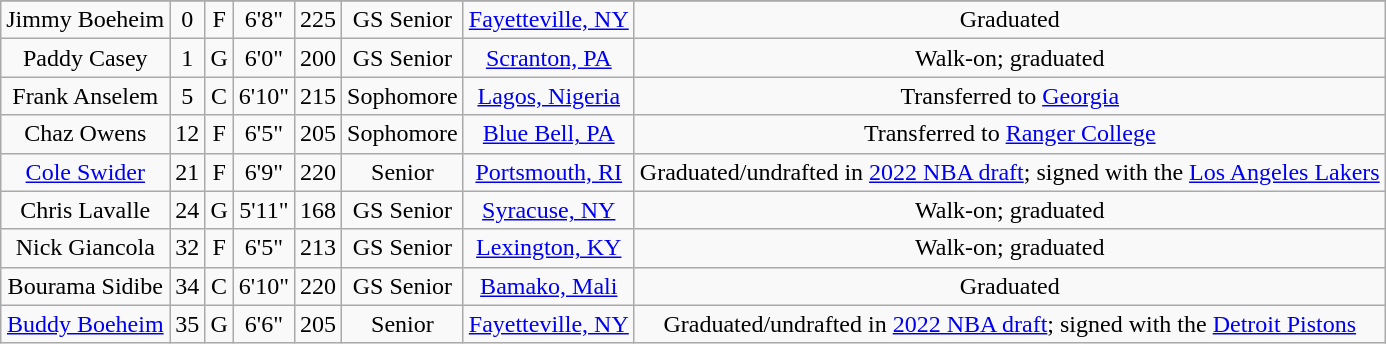<table class="wikitable sortable" border="1" style="text-align:center;">
<tr align=center>
</tr>
<tr>
<td>Jimmy Boeheim</td>
<td>0</td>
<td>F</td>
<td>6'8"</td>
<td>225</td>
<td>GS Senior</td>
<td><a href='#'>Fayetteville, NY</a></td>
<td>Graduated</td>
</tr>
<tr>
<td>Paddy Casey</td>
<td>1</td>
<td>G</td>
<td>6'0"</td>
<td>200</td>
<td>GS Senior</td>
<td><a href='#'>Scranton, PA</a></td>
<td>Walk-on; graduated</td>
</tr>
<tr>
<td>Frank Anselem</td>
<td>5</td>
<td>C</td>
<td>6'10"</td>
<td>215</td>
<td>Sophomore</td>
<td><a href='#'>Lagos, Nigeria</a></td>
<td>Transferred to <a href='#'>Georgia</a></td>
</tr>
<tr>
<td>Chaz Owens</td>
<td>12</td>
<td>F</td>
<td>6'5"</td>
<td>205</td>
<td>Sophomore</td>
<td><a href='#'>Blue Bell, PA</a></td>
<td>Transferred to <a href='#'>Ranger College</a></td>
</tr>
<tr>
<td><a href='#'>Cole Swider</a></td>
<td>21</td>
<td>F</td>
<td>6'9"</td>
<td>220</td>
<td>Senior</td>
<td><a href='#'>Portsmouth, RI</a></td>
<td>Graduated/undrafted in <a href='#'>2022 NBA draft</a>; signed with the <a href='#'>Los Angeles Lakers</a></td>
</tr>
<tr>
<td>Chris Lavalle</td>
<td>24</td>
<td>G</td>
<td>5'11"</td>
<td>168</td>
<td>GS Senior</td>
<td><a href='#'>Syracuse, NY</a></td>
<td>Walk-on; graduated</td>
</tr>
<tr>
<td>Nick Giancola</td>
<td>32</td>
<td>F</td>
<td>6'5"</td>
<td>213</td>
<td>GS Senior</td>
<td><a href='#'>Lexington, KY</a></td>
<td>Walk-on; graduated</td>
</tr>
<tr>
<td>Bourama Sidibe</td>
<td>34</td>
<td>C</td>
<td>6'10"</td>
<td>220</td>
<td>GS Senior</td>
<td><a href='#'>Bamako, Mali</a></td>
<td>Graduated</td>
</tr>
<tr>
<td><a href='#'>Buddy Boeheim</a></td>
<td>35</td>
<td>G</td>
<td>6'6"</td>
<td>205</td>
<td>Senior</td>
<td><a href='#'>Fayetteville, NY</a></td>
<td>Graduated/undrafted in <a href='#'>2022 NBA draft</a>; signed with the <a href='#'>Detroit Pistons</a></td>
</tr>
</table>
